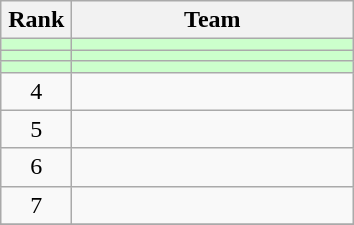<table class="wikitable" style="text-align: center;">
<tr>
<th width=40>Rank</th>
<th width=180>Team</th>
</tr>
<tr align=center; bgcolor=#ccffcc>
<td></td>
<td style="text-align:left;"></td>
</tr>
<tr align=center; bgcolor=#ccffcc>
<td></td>
<td style="text-align:left;"></td>
</tr>
<tr align=center; bgcolor=#ccffcc>
<td></td>
<td style="text-align:left;"></td>
</tr>
<tr align=center>
<td>4</td>
<td style="text-align:left;"></td>
</tr>
<tr align=center>
<td>5</td>
<td style="text-align:left;"></td>
</tr>
<tr align=center>
<td>6</td>
<td style="text-align:left;"></td>
</tr>
<tr align=center>
<td>7</td>
<td style="text-align:left;"></td>
</tr>
<tr align=center>
</tr>
</table>
